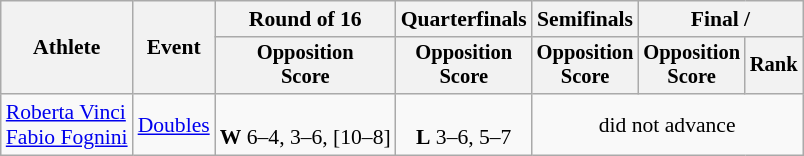<table class=wikitable style="font-size:90%">
<tr>
<th rowspan="2">Athlete</th>
<th rowspan="2">Event</th>
<th>Round of 16</th>
<th>Quarterfinals</th>
<th>Semifinals</th>
<th colspan=2>Final / </th>
</tr>
<tr style="font-size:95%">
<th>Opposition<br>Score</th>
<th>Opposition<br>Score</th>
<th>Opposition<br>Score</th>
<th>Opposition<br>Score</th>
<th>Rank</th>
</tr>
<tr align=center>
<td align=left><a href='#'>Roberta Vinci</a><br><a href='#'>Fabio Fognini</a></td>
<td align=left><a href='#'>Doubles</a></td>
<td><br><strong>W</strong> 6–4, 3–6, [10–8]</td>
<td><br><strong>L</strong> 3–6, 5–7</td>
<td colspan=3>did not advance</td>
</tr>
</table>
